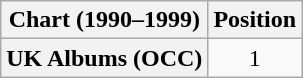<table class="wikitable plainrowheaders" style="text-align:center">
<tr>
<th>Chart (1990–1999)</th>
<th>Position</th>
</tr>
<tr>
<th scope="row">UK Albums (OCC)</th>
<td align="center">1</td>
</tr>
</table>
